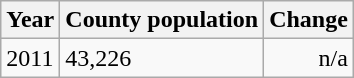<table class="wikitable">
<tr>
<th>Year</th>
<th>County population</th>
<th>Change</th>
</tr>
<tr>
<td>2011</td>
<td>43,226</td>
<td align="right">n/a</td>
</tr>
</table>
